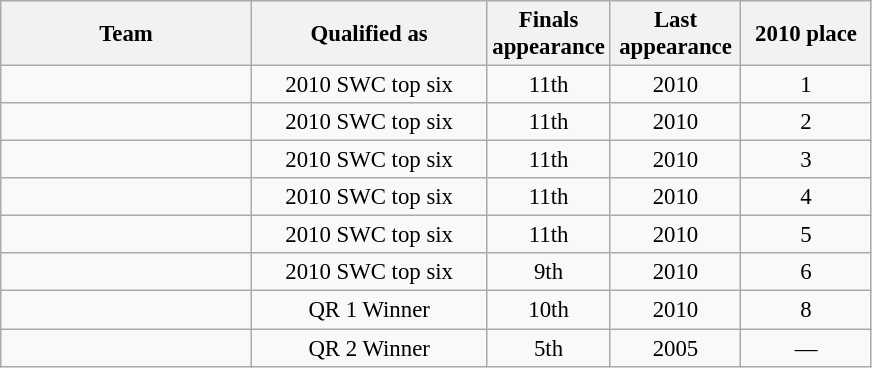<table class="wikitable" style="text-align: center; font-size: 95%">
<tr>
<th width=160>Team</th>
<th width=150>Qualified as</th>
<th width=50>Finals appearance</th>
<th width=80>Last appearance</th>
<th width=80>2010 place</th>
</tr>
<tr>
<td align=left></td>
<td>2010 SWC top six</td>
<td>11th</td>
<td>2010</td>
<td>1</td>
</tr>
<tr>
<td align=left></td>
<td>2010 SWC top six</td>
<td>11th</td>
<td>2010</td>
<td>2</td>
</tr>
<tr>
<td align=left></td>
<td>2010 SWC top six</td>
<td>11th</td>
<td>2010</td>
<td>3</td>
</tr>
<tr>
<td align=left></td>
<td>2010 SWC top six</td>
<td>11th</td>
<td>2010</td>
<td>4</td>
</tr>
<tr>
<td align=left></td>
<td>2010 SWC top six</td>
<td>11th</td>
<td>2010</td>
<td>5</td>
</tr>
<tr>
<td align=left></td>
<td>2010 SWC top six</td>
<td>9th</td>
<td>2010</td>
<td>6</td>
</tr>
<tr>
<td align=left></td>
<td>QR 1 Winner</td>
<td>10th</td>
<td>2010</td>
<td>8</td>
</tr>
<tr>
<td align=left></td>
<td>QR 2 Winner</td>
<td>5th</td>
<td>2005</td>
<td>—</td>
</tr>
</table>
